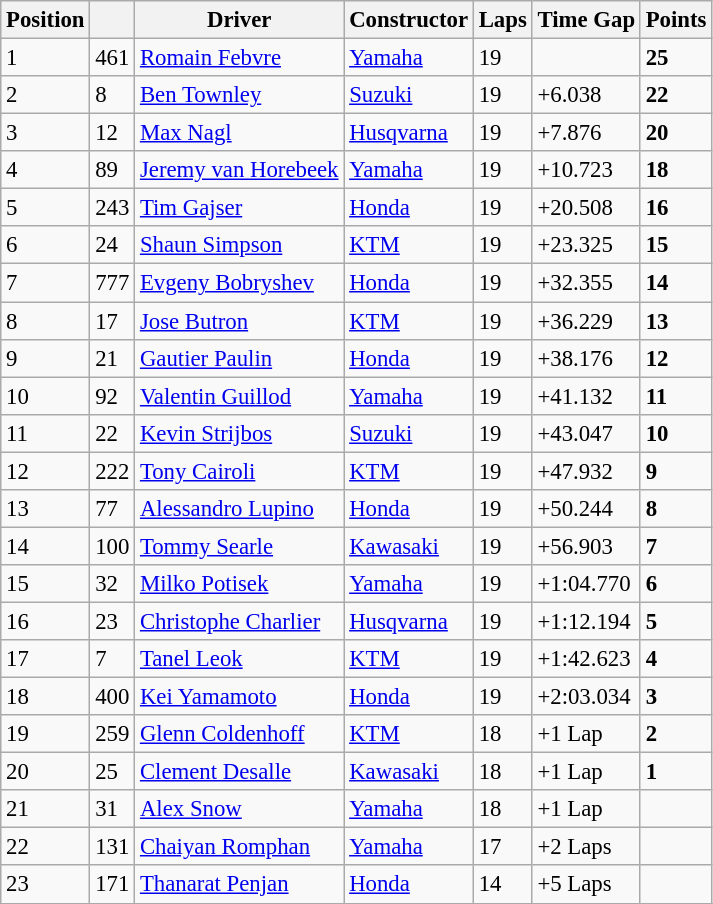<table class="wikitable" style="font-size:95%;">
<tr>
<th>Position</th>
<th></th>
<th>Driver</th>
<th>Constructor</th>
<th>Laps</th>
<th>Time Gap</th>
<th>Points</th>
</tr>
<tr>
<td>1</td>
<td>461</td>
<td> <a href='#'>Romain Febvre</a></td>
<td><a href='#'>Yamaha</a></td>
<td>19</td>
<td></td>
<td><strong>25</strong></td>
</tr>
<tr>
<td>2</td>
<td>8</td>
<td> <a href='#'>Ben Townley</a></td>
<td><a href='#'>Suzuki</a></td>
<td>19</td>
<td>+6.038</td>
<td><strong>22</strong></td>
</tr>
<tr>
<td>3</td>
<td>12</td>
<td> <a href='#'>Max Nagl</a></td>
<td><a href='#'>Husqvarna</a></td>
<td>19</td>
<td>+7.876</td>
<td><strong>20</strong></td>
</tr>
<tr>
<td>4</td>
<td>89</td>
<td> <a href='#'>Jeremy van Horebeek</a></td>
<td><a href='#'>Yamaha</a></td>
<td>19</td>
<td>+10.723</td>
<td><strong>18</strong></td>
</tr>
<tr>
<td>5</td>
<td>243</td>
<td> <a href='#'>Tim Gajser</a></td>
<td><a href='#'>Honda</a></td>
<td>19</td>
<td>+20.508</td>
<td><strong>16</strong></td>
</tr>
<tr>
<td>6</td>
<td>24</td>
<td> <a href='#'>Shaun Simpson</a></td>
<td><a href='#'>KTM</a></td>
<td>19</td>
<td>+23.325</td>
<td><strong>15</strong></td>
</tr>
<tr>
<td>7</td>
<td>777</td>
<td> <a href='#'>Evgeny Bobryshev</a></td>
<td><a href='#'>Honda</a></td>
<td>19</td>
<td>+32.355</td>
<td><strong>14</strong></td>
</tr>
<tr>
<td>8</td>
<td>17</td>
<td> <a href='#'>Jose Butron</a></td>
<td><a href='#'>KTM</a></td>
<td>19</td>
<td>+36.229</td>
<td><strong>13</strong></td>
</tr>
<tr>
<td>9</td>
<td>21</td>
<td> <a href='#'>Gautier Paulin</a></td>
<td><a href='#'>Honda</a></td>
<td>19</td>
<td>+38.176</td>
<td><strong>12</strong></td>
</tr>
<tr>
<td>10</td>
<td>92</td>
<td> <a href='#'>Valentin Guillod</a></td>
<td><a href='#'>Yamaha</a></td>
<td>19</td>
<td>+41.132</td>
<td><strong>11</strong></td>
</tr>
<tr>
<td>11</td>
<td>22</td>
<td> <a href='#'>Kevin Strijbos</a></td>
<td><a href='#'>Suzuki</a></td>
<td>19</td>
<td>+43.047</td>
<td><strong>10</strong></td>
</tr>
<tr>
<td>12</td>
<td>222</td>
<td> <a href='#'>Tony Cairoli</a></td>
<td><a href='#'>KTM</a></td>
<td>19</td>
<td>+47.932</td>
<td><strong>9</strong></td>
</tr>
<tr>
<td>13</td>
<td>77</td>
<td> <a href='#'>Alessandro Lupino</a></td>
<td><a href='#'>Honda</a></td>
<td>19</td>
<td>+50.244</td>
<td><strong>8</strong></td>
</tr>
<tr>
<td>14</td>
<td>100</td>
<td> <a href='#'>Tommy Searle</a></td>
<td><a href='#'>Kawasaki</a></td>
<td>19</td>
<td>+56.903</td>
<td><strong>7</strong></td>
</tr>
<tr>
<td>15</td>
<td>32</td>
<td> <a href='#'>Milko Potisek</a></td>
<td><a href='#'>Yamaha</a></td>
<td>19</td>
<td>+1:04.770</td>
<td><strong>6</strong></td>
</tr>
<tr>
<td>16</td>
<td>23</td>
<td> <a href='#'>Christophe Charlier</a></td>
<td><a href='#'>Husqvarna</a></td>
<td>19</td>
<td>+1:12.194</td>
<td><strong>5</strong></td>
</tr>
<tr>
<td>17</td>
<td>7</td>
<td> <a href='#'>Tanel Leok</a></td>
<td><a href='#'>KTM</a></td>
<td>19</td>
<td>+1:42.623</td>
<td><strong>4</strong></td>
</tr>
<tr>
<td>18</td>
<td>400</td>
<td> <a href='#'>Kei Yamamoto</a></td>
<td><a href='#'>Honda</a></td>
<td>19</td>
<td>+2:03.034</td>
<td><strong>3</strong></td>
</tr>
<tr>
<td>19</td>
<td>259</td>
<td> <a href='#'>Glenn Coldenhoff</a></td>
<td><a href='#'>KTM</a></td>
<td>18</td>
<td>+1 Lap</td>
<td><strong>2</strong></td>
</tr>
<tr>
<td>20</td>
<td>25</td>
<td> <a href='#'>Clement Desalle</a></td>
<td><a href='#'>Kawasaki</a></td>
<td>18</td>
<td>+1 Lap</td>
<td><strong>1</strong></td>
</tr>
<tr>
<td>21</td>
<td>31</td>
<td> <a href='#'>Alex Snow</a></td>
<td><a href='#'>Yamaha</a></td>
<td>18</td>
<td>+1 Lap</td>
<td></td>
</tr>
<tr>
<td>22</td>
<td>131</td>
<td> <a href='#'>Chaiyan Romphan</a></td>
<td><a href='#'>Yamaha</a></td>
<td>17</td>
<td>+2 Laps</td>
<td></td>
</tr>
<tr>
<td>23</td>
<td>171</td>
<td> <a href='#'>Thanarat Penjan</a></td>
<td><a href='#'>Honda</a></td>
<td>14</td>
<td>+5 Laps</td>
<td></td>
</tr>
<tr>
</tr>
</table>
